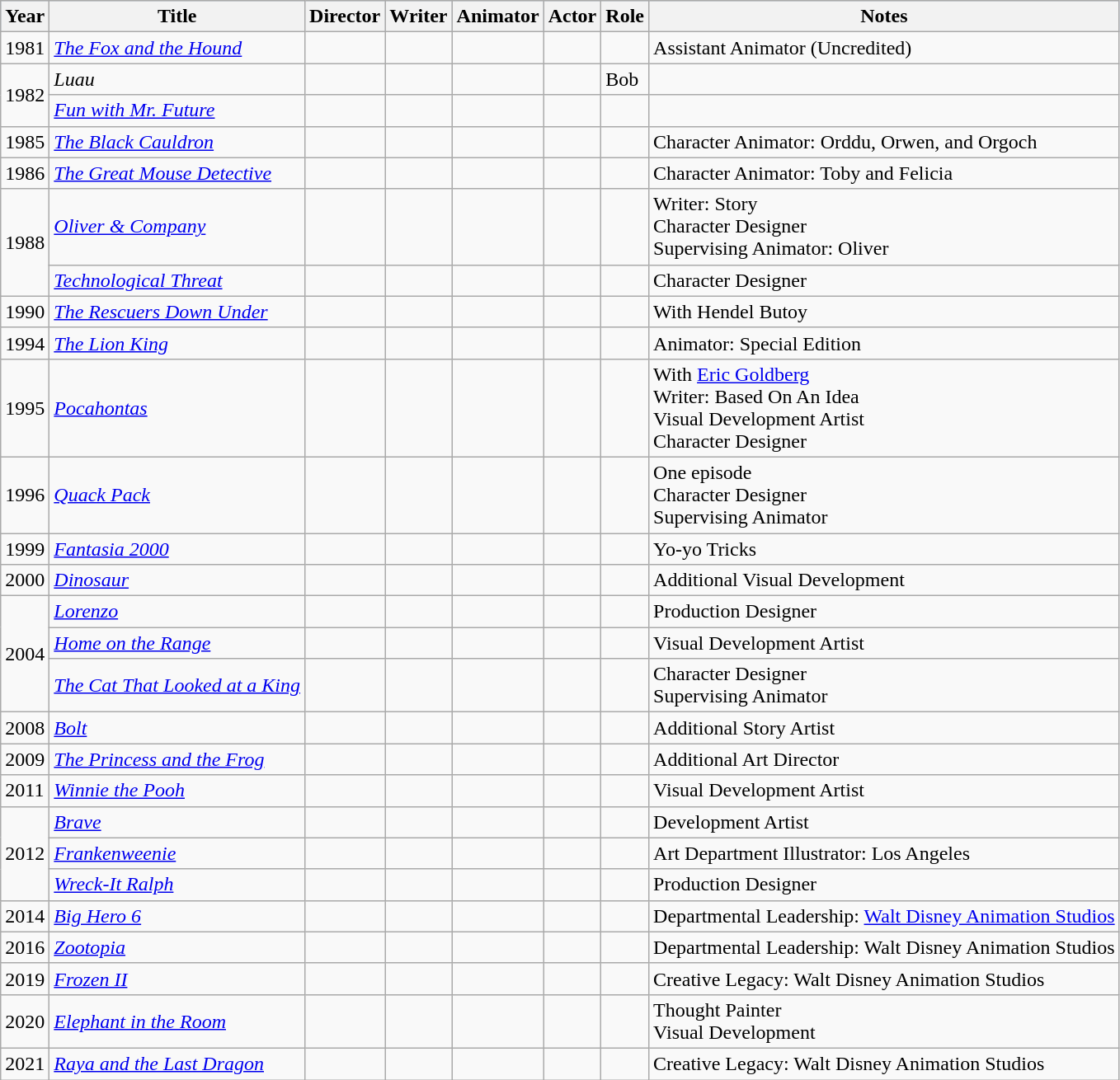<table class="wikitable">
<tr style="background:#b0c4de; text-align:center;">
<th>Year</th>
<th>Title</th>
<th>Director</th>
<th>Writer</th>
<th>Animator</th>
<th>Actor</th>
<th>Role</th>
<th>Notes</th>
</tr>
<tr>
<td>1981</td>
<td><em><a href='#'>The Fox and the Hound</a></em></td>
<td></td>
<td></td>
<td></td>
<td></td>
<td></td>
<td>Assistant Animator (Uncredited)</td>
</tr>
<tr>
<td rowspan="2">1982</td>
<td><em>Luau</em></td>
<td></td>
<td></td>
<td></td>
<td></td>
<td>Bob</td>
<td></td>
</tr>
<tr>
<td><em><a href='#'>Fun with Mr. Future</a></em></td>
<td></td>
<td></td>
<td></td>
<td></td>
<td></td>
<td></td>
</tr>
<tr>
<td>1985</td>
<td><em><a href='#'>The Black Cauldron</a></em></td>
<td></td>
<td></td>
<td></td>
<td></td>
<td></td>
<td>Character Animator: Orddu, Orwen, and Orgoch</td>
</tr>
<tr>
<td>1986</td>
<td><em><a href='#'>The Great Mouse Detective</a></em></td>
<td></td>
<td></td>
<td></td>
<td></td>
<td></td>
<td>Character Animator: Toby and Felicia</td>
</tr>
<tr>
<td rowspan="2">1988</td>
<td><em><a href='#'>Oliver & Company</a></em></td>
<td></td>
<td></td>
<td></td>
<td></td>
<td></td>
<td>Writer: Story<br>Character Designer<br>Supervising Animator: Oliver</td>
</tr>
<tr>
<td><em><a href='#'>Technological Threat</a></em></td>
<td></td>
<td></td>
<td></td>
<td></td>
<td></td>
<td>Character Designer</td>
</tr>
<tr>
<td>1990</td>
<td><em><a href='#'>The Rescuers Down Under</a></em></td>
<td></td>
<td></td>
<td></td>
<td></td>
<td></td>
<td>With Hendel Butoy</td>
</tr>
<tr>
<td>1994</td>
<td><em><a href='#'>The Lion King</a></em></td>
<td></td>
<td></td>
<td></td>
<td></td>
<td></td>
<td>Animator: Special Edition</td>
</tr>
<tr>
<td>1995</td>
<td><em><a href='#'>Pocahontas</a></em></td>
<td></td>
<td></td>
<td></td>
<td></td>
<td></td>
<td>With <a href='#'>Eric Goldberg</a><br>Writer: Based On An Idea<br>Visual Development Artist<br>Character Designer</td>
</tr>
<tr>
<td>1996</td>
<td><em><a href='#'>Quack Pack</a></em></td>
<td></td>
<td></td>
<td></td>
<td></td>
<td></td>
<td>One episode<br>Character Designer<br>Supervising Animator</td>
</tr>
<tr>
<td>1999</td>
<td><em><a href='#'>Fantasia 2000</a></em></td>
<td></td>
<td></td>
<td></td>
<td></td>
<td></td>
<td>Yo-yo Tricks</td>
</tr>
<tr>
<td>2000</td>
<td><em><a href='#'>Dinosaur</a></em></td>
<td></td>
<td></td>
<td></td>
<td></td>
<td></td>
<td>Additional Visual Development</td>
</tr>
<tr>
<td rowspan="3">2004</td>
<td><em><a href='#'>Lorenzo</a></em></td>
<td></td>
<td></td>
<td></td>
<td></td>
<td></td>
<td>Production Designer</td>
</tr>
<tr>
<td><em><a href='#'>Home on the Range</a></em></td>
<td></td>
<td></td>
<td></td>
<td></td>
<td></td>
<td>Visual Development Artist</td>
</tr>
<tr>
<td><em><a href='#'>The Cat That Looked at a King</a></em></td>
<td></td>
<td></td>
<td></td>
<td></td>
<td></td>
<td>Character Designer<br>Supervising Animator</td>
</tr>
<tr>
<td>2008</td>
<td><em><a href='#'>Bolt</a></em></td>
<td></td>
<td></td>
<td></td>
<td></td>
<td></td>
<td>Additional Story Artist</td>
</tr>
<tr>
<td>2009</td>
<td><em><a href='#'>The Princess and the Frog</a></em></td>
<td></td>
<td></td>
<td></td>
<td></td>
<td></td>
<td>Additional Art Director</td>
</tr>
<tr>
<td>2011</td>
<td><em><a href='#'>Winnie the Pooh</a></em></td>
<td></td>
<td></td>
<td></td>
<td></td>
<td></td>
<td>Visual Development Artist</td>
</tr>
<tr>
<td rowspan="3">2012</td>
<td><em><a href='#'>Brave</a></em></td>
<td></td>
<td></td>
<td></td>
<td></td>
<td></td>
<td>Development Artist</td>
</tr>
<tr>
<td><em><a href='#'>Frankenweenie</a></em></td>
<td></td>
<td></td>
<td></td>
<td></td>
<td></td>
<td>Art Department Illustrator: Los Angeles</td>
</tr>
<tr>
<td><em><a href='#'>Wreck-It Ralph</a></em></td>
<td></td>
<td></td>
<td></td>
<td></td>
<td></td>
<td>Production Designer</td>
</tr>
<tr>
<td>2014</td>
<td><em><a href='#'>Big Hero 6</a></em></td>
<td></td>
<td></td>
<td></td>
<td></td>
<td></td>
<td>Departmental Leadership: <a href='#'>Walt Disney Animation Studios</a></td>
</tr>
<tr>
<td>2016</td>
<td><em><a href='#'>Zootopia</a></em></td>
<td></td>
<td></td>
<td></td>
<td></td>
<td></td>
<td>Departmental Leadership: Walt Disney Animation Studios</td>
</tr>
<tr>
<td>2019</td>
<td><em><a href='#'>Frozen II</a></em></td>
<td></td>
<td></td>
<td></td>
<td></td>
<td></td>
<td>Creative Legacy: Walt Disney Animation Studios</td>
</tr>
<tr>
<td>2020</td>
<td><em><a href='#'>Elephant in the Room</a></em></td>
<td></td>
<td></td>
<td></td>
<td></td>
<td></td>
<td>Thought Painter<br>Visual Development</td>
</tr>
<tr>
<td>2021</td>
<td><em><a href='#'>Raya and the Last Dragon</a></em></td>
<td></td>
<td></td>
<td></td>
<td></td>
<td></td>
<td>Creative Legacy: Walt Disney Animation Studios</td>
</tr>
</table>
